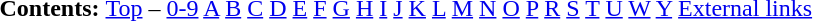<table id="toc" border="0">
<tr>
<th>Contents:</th>
<td><a href='#'>Top</a> – <a href='#'>0-9</a> <a href='#'>A</a> <a href='#'>B</a> <a href='#'>C</a> <a href='#'>D</a> <a href='#'>E</a> <a href='#'>F</a> <a href='#'>G</a> <a href='#'>H</a> <a href='#'>I</a> <a href='#'>J</a> <a href='#'>K</a> <a href='#'>L</a> <a href='#'>M</a> <a href='#'>N</a> <a href='#'>O</a> <a href='#'>P</a> <a href='#'>R</a> <a href='#'>S</a> <a href='#'>T</a> <a href='#'>U</a> <a href='#'>W</a> <a href='#'>Y</a> <a href='#'>External links</a> </td>
</tr>
</table>
